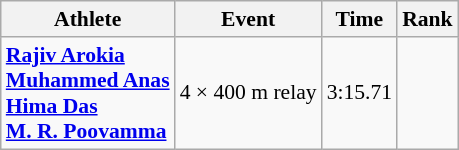<table class=wikitable style="text-align:center; font-size:90%">
<tr>
<th>Athlete</th>
<th>Event</th>
<th>Time</th>
<th>Rank</th>
</tr>
<tr>
<td align=left><strong><a href='#'>Rajiv Arokia</a><br><a href='#'>Muhammed Anas</a><br><a href='#'>Hima Das</a><br><a href='#'>M. R. Poovamma</a></strong></td>
<td align=left>4 × 400 m relay</td>
<td>3:15.71</td>
<td></td>
</tr>
</table>
